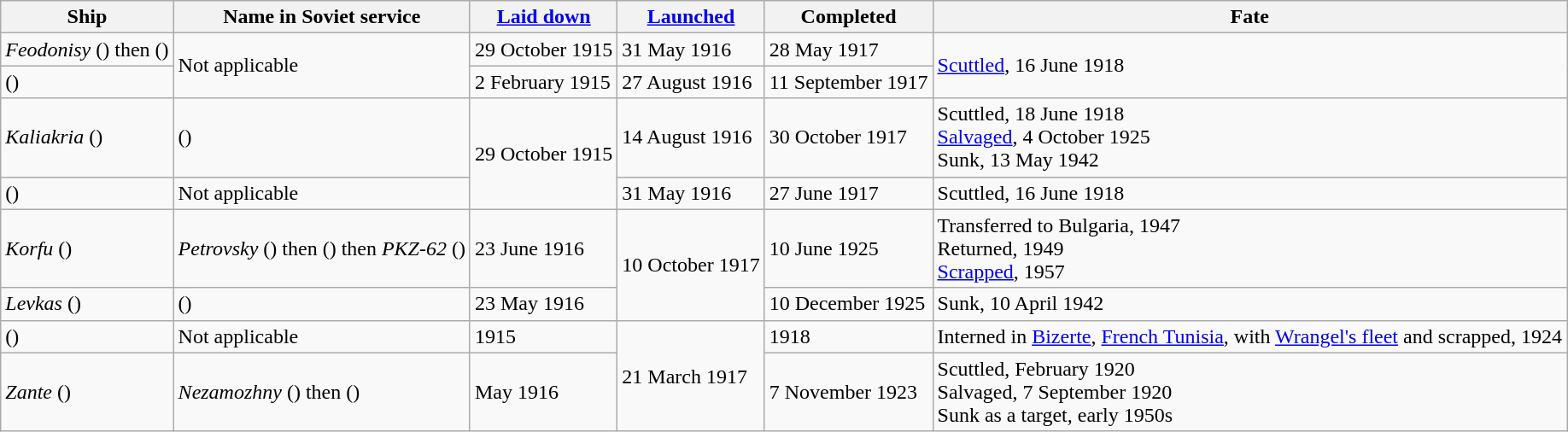<table class="wikitable plainrowheaders">
<tr>
<th scope="col">Ship</th>
<th scope="col">Name in Soviet service</th>
<th scope="col"><a href='#'>Laid down</a></th>
<th scope="col"><a href='#'>Launched</a></th>
<th scope="col">Completed</th>
<th scope="col">Fate</th>
</tr>
<tr>
<td scope="row"><em>Feodonisy</em> () then  ()</td>
<td rowspan=2>Not applicable</td>
<td>29 October 1915</td>
<td>31 May 1916</td>
<td>28 May 1917</td>
<td rowspan=2><a href='#'>Scuttled</a>, 16 June 1918</td>
</tr>
<tr>
<td scope="row"> ()</td>
<td>2 February 1915</td>
<td>27 August 1916</td>
<td>11 September 1917</td>
</tr>
<tr>
<td scope="row"><em>Kaliakria</em> ()</td>
<td> ()</td>
<td rowspan=2>29 October 1915</td>
<td>14 August 1916</td>
<td>30 October 1917</td>
<td>Scuttled, 18 June 1918<br><a href='#'>Salvaged</a>, 4 October 1925<br>Sunk, 13 May 1942</td>
</tr>
<tr>
<td scope="row"> ()</td>
<td>Not applicable</td>
<td>31 May 1916</td>
<td>27 June 1917</td>
<td>Scuttled, 16 June 1918</td>
</tr>
<tr>
<td scope="row"><em>Korfu</em> ()</td>
<td><em>Petrovsky</em> (<em></em>) then  () then <em>PKZ-62</em> ()</td>
<td>23 June 1916</td>
<td rowspan=2>10 October 1917</td>
<td>10 June 1925</td>
<td>Transferred to Bulgaria, 1947<br>Returned, 1949<br><a href='#'>Scrapped</a>, 1957</td>
</tr>
<tr>
<td scope="row"><em>Levkas</em> ()</td>
<td> ()</td>
<td>23 May 1916</td>
<td>10 December 1925</td>
<td>Sunk, 10 April 1942</td>
</tr>
<tr>
<td scope="row"> ()</td>
<td>Not applicable</td>
<td>1915</td>
<td rowspan=2>21 March 1917</td>
<td>1918</td>
<td>Interned in <a href='#'>Bizerte</a>, <a href='#'>French Tunisia</a>, with <a href='#'>Wrangel's fleet</a> and scrapped, 1924</td>
</tr>
<tr>
<td scope="row"><em>Zante</em> ()</td>
<td><em>Nezamozhny</em> () then  ()</td>
<td>May 1916</td>
<td>7 November 1923</td>
<td>Scuttled, February 1920<br>Salvaged, 7 September 1920<br>Sunk as a target, early 1950s</td>
</tr>
</table>
